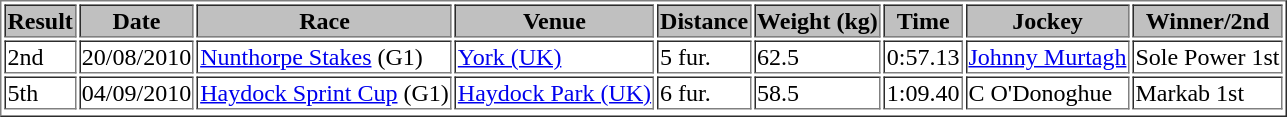<table border="1">
<tr style="background:silver; color:black">
<th>Result</th>
<th>Date</th>
<th>Race</th>
<th>Venue</th>
<th>Distance</th>
<th>Weight (kg)</th>
<th>Time</th>
<th>Jockey</th>
<th>Winner/2nd</th>
</tr>
<tr>
<td>2nd</td>
<td>20/08/2010</td>
<td><a href='#'>Nunthorpe Stakes</a> (G1)</td>
<td><a href='#'>York (UK)</a></td>
<td>5 fur.</td>
<td>62.5</td>
<td>0:57.13</td>
<td><a href='#'>Johnny Murtagh</a></td>
<td>Sole Power 1st</td>
</tr>
<tr>
<td>5th</td>
<td>04/09/2010</td>
<td><a href='#'>Haydock Sprint Cup</a> (G1)</td>
<td><a href='#'>Haydock Park (UK)</a></td>
<td>6 fur.</td>
<td>58.5</td>
<td>1:09.40</td>
<td>C O'Donoghue</td>
<td>Markab 1st</td>
</tr>
<tr>
</tr>
</table>
